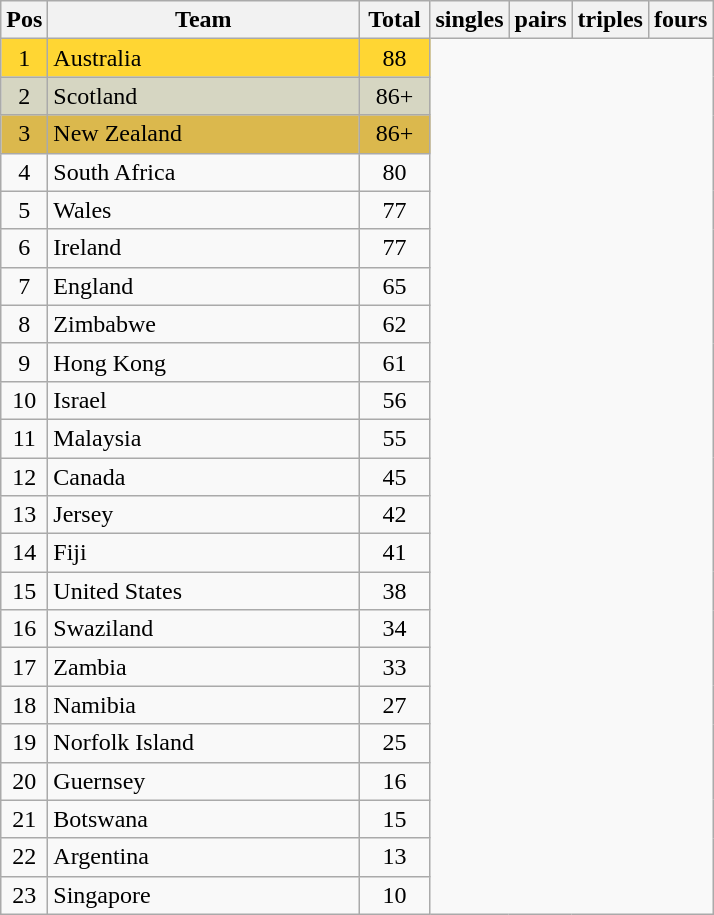<table class="wikitable" style="font-size: 100%">
<tr>
<th width=20>Pos</th>
<th width=200>Team</th>
<th width=40><strong>Total</strong></th>
<th width=30>singles</th>
<th width=30>pairs</th>
<th width=30>triples</th>
<th width=30>fours</th>
</tr>
<tr align=center style="background: #FFD633;">
<td>1</td>
<td align="left"> Australia</td>
<td>88</td>
</tr>
<tr align=center style="background: #D6D6C2;">
<td>2</td>
<td align="left"> Scotland</td>
<td>86+</td>
</tr>
<tr align=center style="background: #DBB84D;">
<td>3</td>
<td align="left"> New Zealand</td>
<td>86+</td>
</tr>
<tr align=center>
<td>4</td>
<td align="left"> South Africa</td>
<td>80</td>
</tr>
<tr align=center>
<td>5</td>
<td align="left"> Wales</td>
<td>77</td>
</tr>
<tr align=center>
<td>6</td>
<td align="left"> Ireland</td>
<td>77</td>
</tr>
<tr align=center>
<td>7</td>
<td align="left"> England</td>
<td>65</td>
</tr>
<tr align=center>
<td>8</td>
<td align="left"> Zimbabwe</td>
<td>62</td>
</tr>
<tr align=center>
<td>9</td>
<td align="left"> Hong Kong</td>
<td>61</td>
</tr>
<tr align=center>
<td>10</td>
<td align="left"> Israel</td>
<td>56</td>
</tr>
<tr align=center>
<td>11</td>
<td align="left"> Malaysia</td>
<td>55</td>
</tr>
<tr align=center>
<td>12</td>
<td align="left"> Canada</td>
<td>45</td>
</tr>
<tr align=center>
<td>13</td>
<td align="left"> Jersey</td>
<td>42</td>
</tr>
<tr align=center>
<td>14</td>
<td align="left"> Fiji</td>
<td>41</td>
</tr>
<tr align=center>
<td>15</td>
<td align="left"> United States</td>
<td>38</td>
</tr>
<tr align=center>
<td>16</td>
<td align="left"> Swaziland</td>
<td>34</td>
</tr>
<tr align=center>
<td>17</td>
<td align="left"> Zambia</td>
<td>33</td>
</tr>
<tr align=center>
<td>18</td>
<td align="left"> Namibia</td>
<td>27</td>
</tr>
<tr align=center>
<td>19</td>
<td align="left"> Norfolk Island</td>
<td>25</td>
</tr>
<tr align=center>
<td>20</td>
<td align="left"> Guernsey</td>
<td>16</td>
</tr>
<tr align=center>
<td>21</td>
<td align="left"> Botswana</td>
<td>15</td>
</tr>
<tr align=center>
<td>22</td>
<td align="left"> Argentina</td>
<td>13</td>
</tr>
<tr align=center>
<td>23</td>
<td align="left"> Singapore</td>
<td>10</td>
</tr>
</table>
